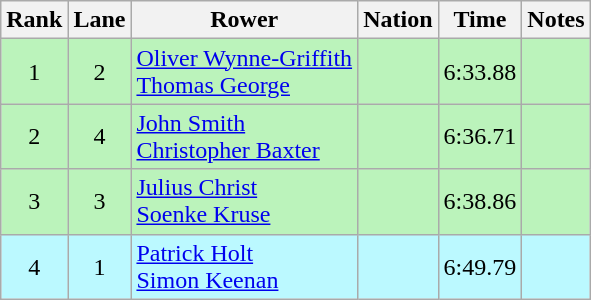<table class="wikitable sortable" style="text-align:center">
<tr>
<th>Rank</th>
<th>Lane</th>
<th>Rower</th>
<th>Nation</th>
<th>Time</th>
<th>Notes</th>
</tr>
<tr bgcolor=bbf3bb>
<td>1</td>
<td>2</td>
<td align=left><a href='#'>Oliver Wynne-Griffith</a><br><a href='#'>Thomas George</a></td>
<td align=left></td>
<td>6:33.88</td>
<td></td>
</tr>
<tr bgcolor=bbf3bb>
<td>2</td>
<td>4</td>
<td align=left><a href='#'>John Smith</a><br><a href='#'>Christopher Baxter</a></td>
<td align=left></td>
<td>6:36.71</td>
<td></td>
</tr>
<tr bgcolor=bbf3bb>
<td>3</td>
<td>3</td>
<td align=left><a href='#'>Julius Christ</a><br><a href='#'>Soenke Kruse</a></td>
<td align=left></td>
<td>6:38.86</td>
<td></td>
</tr>
<tr bgcolor=bbf9ff>
<td>4</td>
<td>1</td>
<td align=left><a href='#'>Patrick Holt</a><br><a href='#'>Simon Keenan</a></td>
<td align=left></td>
<td>6:49.79</td>
<td></td>
</tr>
</table>
